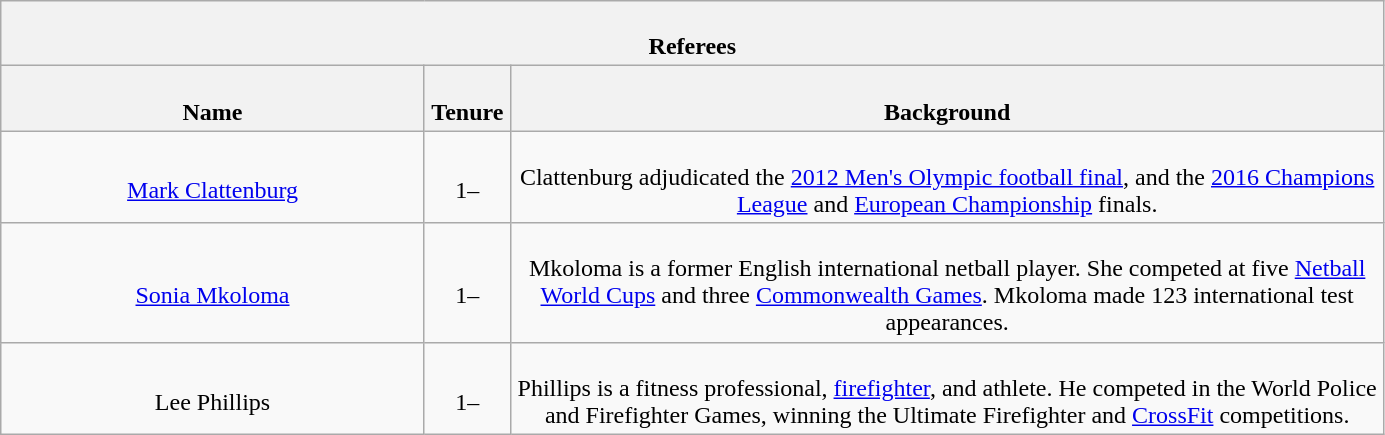<table class="wikitable sortable">
<tr>
<th colspan=3><br>Referees</th>
</tr>
<tr>
<th style="width:275px"><br>Name</th>
<th style="width:50px"><br>Tenure</th>
<th style="width:575px"><br>Background</th>
</tr>
<tr>
<td style="text-align:center"><br><a href='#'>Mark Clattenburg</a></td>
<td style="text-align:center"><br>1–</td>
<td style="text-align:center"><br>Clattenburg adjudicated the <a href='#'>2012 Men's Olympic football final</a>, and the <a href='#'>2016 Champions League</a> and <a href='#'>European Championship</a> finals.</td>
</tr>
<tr>
<td style="text-align:center"><br><a href='#'>Sonia Mkoloma</a></td>
<td style="text-align:center"><br>1–</td>
<td style="text-align:center"><br>Mkoloma is a former English international netball player.  She competed at five <a href='#'>Netball World Cups</a> and three <a href='#'>Commonwealth Games</a>.  Mkoloma made 123 international test appearances.</td>
</tr>
<tr>
<td style="text-align:center"><br>Lee Phillips</td>
<td style="text-align:center"><br>1–</td>
<td style="text-align:center"><br>Phillips is a fitness professional, <a href='#'>firefighter</a>, and athlete.  He competed in the World Police and Firefighter Games, winning the Ultimate Firefighter and <a href='#'>CrossFit</a> competitions.</td>
</tr>
</table>
